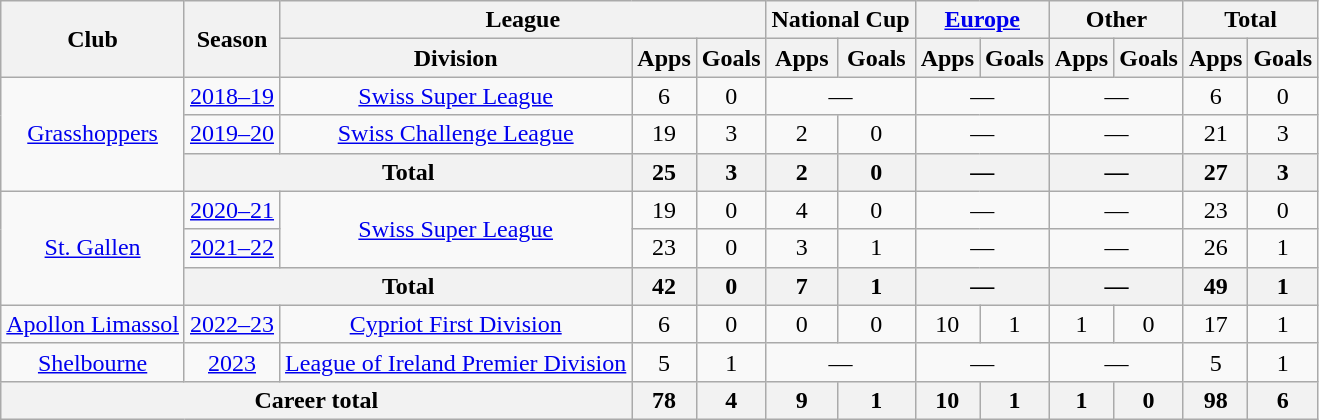<table class="wikitable" style="text-align: center">
<tr>
<th rowspan="2">Club</th>
<th rowspan="2">Season</th>
<th colspan="3">League</th>
<th colspan="2">National Cup</th>
<th colspan="2"><a href='#'>Europe</a></th>
<th colspan="2">Other</th>
<th colspan="2">Total</th>
</tr>
<tr>
<th>Division</th>
<th>Apps</th>
<th>Goals</th>
<th>Apps</th>
<th>Goals</th>
<th>Apps</th>
<th>Goals</th>
<th>Apps</th>
<th>Goals</th>
<th>Apps</th>
<th>Goals</th>
</tr>
<tr>
<td rowspan="3"><a href='#'>Grasshoppers</a></td>
<td><a href='#'>2018–19</a></td>
<td><a href='#'>Swiss Super League</a></td>
<td>6</td>
<td>0</td>
<td colspan="2">—</td>
<td colspan="2">—</td>
<td colspan="2">—</td>
<td>6</td>
<td>0</td>
</tr>
<tr>
<td><a href='#'>2019–20</a></td>
<td><a href='#'>Swiss Challenge League</a></td>
<td>19</td>
<td>3</td>
<td>2</td>
<td>0</td>
<td colspan="2">—</td>
<td colspan="2">—</td>
<td>21</td>
<td>3</td>
</tr>
<tr>
<th colspan="2">Total</th>
<th>25</th>
<th>3</th>
<th>2</th>
<th>0</th>
<th colspan="2">—</th>
<th colspan="2">—</th>
<th>27</th>
<th>3</th>
</tr>
<tr>
<td rowspan="3"><a href='#'>St. Gallen</a></td>
<td><a href='#'>2020–21</a></td>
<td rowspan="2"><a href='#'>Swiss Super League</a></td>
<td>19</td>
<td>0</td>
<td>4</td>
<td>0</td>
<td colspan="2">—</td>
<td colspan="2">—</td>
<td>23</td>
<td>0</td>
</tr>
<tr>
<td><a href='#'>2021–22</a></td>
<td>23</td>
<td>0</td>
<td>3</td>
<td>1</td>
<td colspan="2">—</td>
<td colspan="2">—</td>
<td>26</td>
<td>1</td>
</tr>
<tr>
<th colspan="2">Total</th>
<th>42</th>
<th>0</th>
<th>7</th>
<th>1</th>
<th colspan="2">—</th>
<th colspan="2">—</th>
<th>49</th>
<th>1</th>
</tr>
<tr>
<td><a href='#'>Apollon Limassol</a></td>
<td><a href='#'>2022–23</a></td>
<td><a href='#'>Cypriot First Division</a></td>
<td>6</td>
<td>0</td>
<td>0</td>
<td>0</td>
<td>10</td>
<td>1</td>
<td>1</td>
<td>0</td>
<td>17</td>
<td>1</td>
</tr>
<tr>
<td><a href='#'>Shelbourne</a></td>
<td><a href='#'>2023</a></td>
<td><a href='#'>League of Ireland Premier Division</a></td>
<td>5</td>
<td>1</td>
<td colspan="2">—</td>
<td colspan="2">—</td>
<td colspan="2">—</td>
<td>5</td>
<td>1</td>
</tr>
<tr>
<th colspan="3">Career total</th>
<th>78</th>
<th>4</th>
<th>9</th>
<th>1</th>
<th>10</th>
<th>1</th>
<th>1</th>
<th>0</th>
<th>98</th>
<th>6</th>
</tr>
</table>
